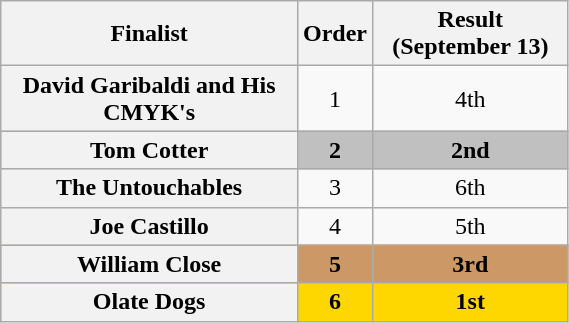<table class="wikitable sortable plainrowheaders" style="text-align:center" width="30%;">
<tr>
<th class="unsortable" style="width:17em;">Finalist</th>
<th data-sort-type="number" style="width:1em;">Order</th>
<th data-sort-type="number" style="width:10em;">Result<br>(September 13)</th>
</tr>
<tr>
<th scope="row">David Garibaldi and His CMYK's</th>
<td>1</td>
<td>4th</td>
</tr>
<tr style="background:silver;">
<th scope="row"><strong>Tom Cotter</strong></th>
<td><strong>2</strong></td>
<td><strong>2nd</strong></td>
</tr>
<tr>
<th scope="row">The Untouchables</th>
<td>3</td>
<td>6th</td>
</tr>
<tr>
<th scope="row">Joe Castillo</th>
<td>4</td>
<td>5th</td>
</tr>
<tr style="background:#c96">
<th scope="row"><strong>William Close</strong></th>
<td><strong>5</strong></td>
<td><strong>3rd</strong></td>
</tr>
<tr style="background:gold">
<th scope="row"><strong>Olate Dogs</strong></th>
<td><strong>6</strong></td>
<td><strong>1st</strong></td>
</tr>
</table>
